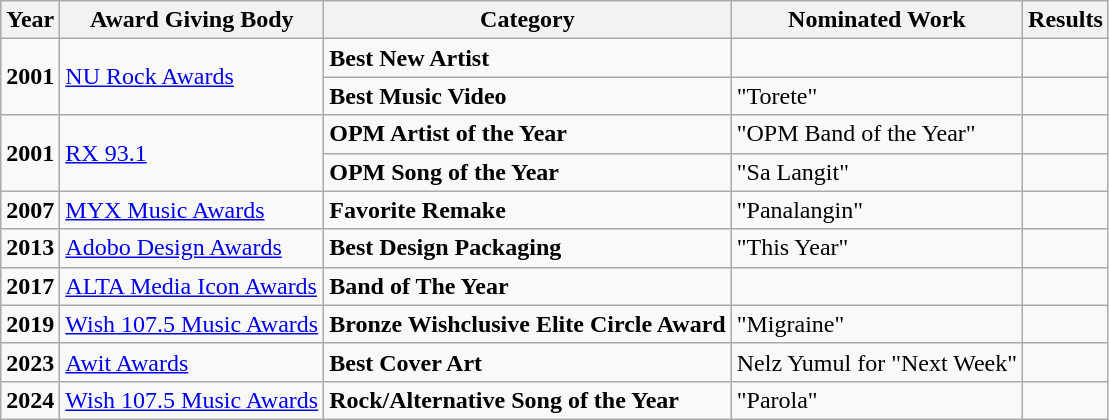<table class="wikitable">
<tr>
<th>Year</th>
<th>Award Giving Body</th>
<th>Category</th>
<th>Nominated Work</th>
<th>Results</th>
</tr>
<tr>
<td rowspan=2><strong>2001</strong></td>
<td rowspan=2><a href='#'>NU Rock Awards</a></td>
<td><strong>Best New Artist</strong></td>
<td></td>
<td></td>
</tr>
<tr>
<td><strong>Best Music Video</strong></td>
<td>"Torete"</td>
<td></td>
</tr>
<tr>
<td rowspan=2><strong>2001</strong></td>
<td rowspan=2><a href='#'>RX 93.1</a></td>
<td><strong>OPM Artist of the Year</strong></td>
<td>"OPM Band of the Year"</td>
<td></td>
</tr>
<tr>
<td><strong>OPM Song of the Year</strong></td>
<td>"Sa Langit"</td>
<td></td>
</tr>
<tr>
<td><strong>2007</strong></td>
<td><a href='#'>MYX Music Awards</a></td>
<td><strong>Favorite Remake</strong></td>
<td>"Panalangin"</td>
<td></td>
</tr>
<tr>
<td><strong>2013</strong></td>
<td><a href='#'>Adobo Design Awards</a></td>
<td><strong>Best Design Packaging</strong></td>
<td>"This Year"</td>
<td></td>
</tr>
<tr>
<td><strong>2017</strong></td>
<td><a href='#'>ALTA Media Icon Awards</a></td>
<td><strong>Band of The Year</strong></td>
<td></td>
<td></td>
</tr>
<tr>
<td><strong>2019</strong></td>
<td><a href='#'>Wish 107.5 Music Awards</a></td>
<td><strong>Bronze Wishclusive Elite Circle Award</strong></td>
<td>"Migraine"</td>
<td></td>
</tr>
<tr>
<td><strong>2023</strong></td>
<td><a href='#'>Awit Awards</a></td>
<td><strong>Best Cover Art</strong></td>
<td>Nelz Yumul for "Next Week"</td>
<td></td>
</tr>
<tr>
<td><strong>2024</strong></td>
<td><a href='#'>Wish 107.5 Music Awards</a></td>
<td><strong>Rock/Alternative Song of the Year</strong></td>
<td>"Parola"</td>
<td></td>
</tr>
</table>
